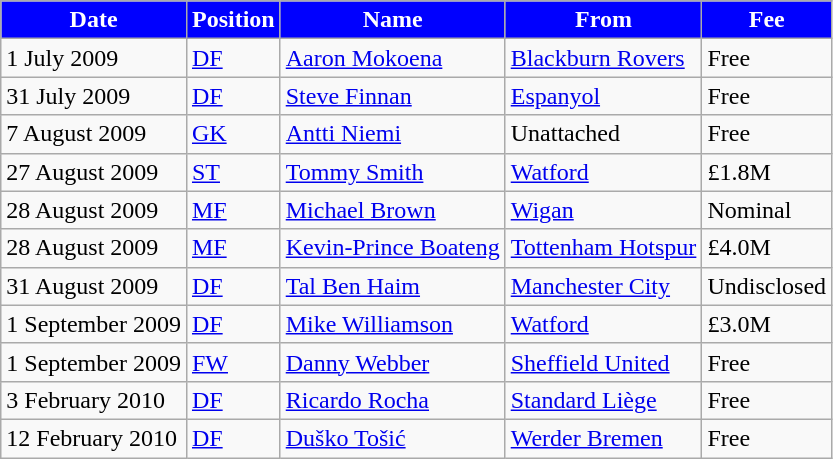<table class="wikitable">
<tr>
<th style= width="150";background:#0000FF;color:#ffffff>Date</th>
<th style= width="40";background:#0000FF;color:#ffffff>Position</th>
<th style= width="200";background:#0000FF;color:#ffffff>Name</th>
<th style= width="200";background:#0000FF;color:#ffffff>From</th>
<th style= width="150";background:#0000FF;color:#ffffff>Fee</th>
</tr>
<tr>
<td>1 July 2009</td>
<td><a href='#'>DF</a></td>
<td> <a href='#'>Aaron Mokoena</a></td>
<td><a href='#'>Blackburn Rovers</a></td>
<td>Free</td>
</tr>
<tr>
<td>31 July 2009</td>
<td><a href='#'>DF</a></td>
<td> <a href='#'>Steve Finnan</a></td>
<td> <a href='#'>Espanyol</a></td>
<td>Free</td>
</tr>
<tr>
<td>7 August 2009</td>
<td><a href='#'>GK</a></td>
<td> <a href='#'>Antti Niemi</a></td>
<td>Unattached</td>
<td>Free</td>
</tr>
<tr>
<td>27 August 2009</td>
<td><a href='#'>ST</a></td>
<td><a href='#'>Tommy Smith</a></td>
<td><a href='#'>Watford</a></td>
<td>£1.8M</td>
</tr>
<tr>
<td>28 August 2009</td>
<td><a href='#'>MF</a></td>
<td><a href='#'>Michael Brown</a></td>
<td><a href='#'>Wigan</a></td>
<td>Nominal</td>
</tr>
<tr>
<td>28 August 2009</td>
<td><a href='#'>MF</a></td>
<td> <a href='#'>Kevin-Prince Boateng</a></td>
<td><a href='#'>Tottenham Hotspur</a></td>
<td>£4.0M</td>
</tr>
<tr>
<td>31 August 2009</td>
<td><a href='#'>DF</a></td>
<td> <a href='#'>Tal Ben Haim</a></td>
<td><a href='#'>Manchester City</a></td>
<td>Undisclosed</td>
</tr>
<tr>
<td>1 September 2009</td>
<td><a href='#'>DF</a></td>
<td><a href='#'>Mike Williamson</a></td>
<td><a href='#'>Watford</a></td>
<td>£3.0M</td>
</tr>
<tr>
<td>1 September 2009</td>
<td><a href='#'>FW</a></td>
<td><a href='#'>Danny Webber</a></td>
<td><a href='#'>Sheffield United</a></td>
<td>Free</td>
</tr>
<tr>
<td>3 February 2010</td>
<td><a href='#'>DF</a></td>
<td> <a href='#'>Ricardo Rocha</a></td>
<td> <a href='#'>Standard Liège</a></td>
<td>Free</td>
</tr>
<tr>
<td>12 February 2010</td>
<td><a href='#'>DF</a></td>
<td> <a href='#'>Duško Tošić</a></td>
<td> <a href='#'>Werder Bremen</a></td>
<td>Free</td>
</tr>
</table>
